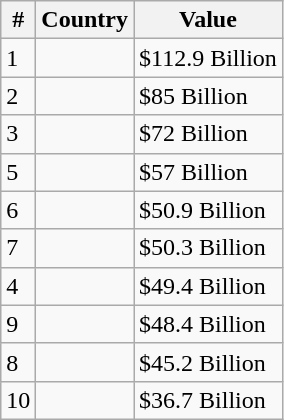<table class="wikitable sortable plainrowheads" ;">
<tr>
<th scope="col">#</th>
<th scope="col">Country</th>
<th scope="col">Value</th>
</tr>
<tr>
<td>1</td>
<td></td>
<td>$112.9 Billion</td>
</tr>
<tr>
<td>2</td>
<td></td>
<td>$85 Billion</td>
</tr>
<tr>
<td>3</td>
<td></td>
<td>$72 Billion</td>
</tr>
<tr>
<td>5</td>
<td></td>
<td>$57 Billion</td>
</tr>
<tr>
<td>6</td>
<td></td>
<td>$50.9 Billion</td>
</tr>
<tr>
<td>7</td>
<td></td>
<td>$50.3 Billion</td>
</tr>
<tr>
<td>4</td>
<td></td>
<td>$49.4 Billion</td>
</tr>
<tr>
<td>9</td>
<td></td>
<td>$48.4 Billion</td>
</tr>
<tr>
<td>8</td>
<td></td>
<td>$45.2 Billion</td>
</tr>
<tr>
<td>10</td>
<td></td>
<td>$36.7 Billion</td>
</tr>
</table>
